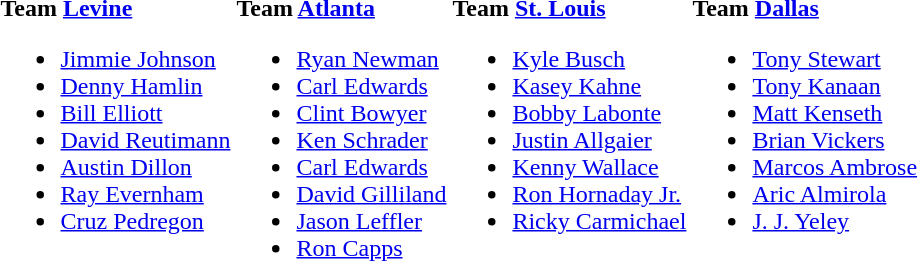<table ->
<tr>
<td style="vertical-align: top;"><br><strong>Team <a href='#'>Levine</a></strong><ul><li><a href='#'>Jimmie Johnson</a></li><li><a href='#'>Denny Hamlin</a></li><li><a href='#'>Bill Elliott</a></li><li><a href='#'>David Reutimann</a></li><li><a href='#'>Austin Dillon</a></li><li><a href='#'>Ray Evernham</a></li><li><a href='#'>Cruz Pedregon</a></li></ul></td>
<td style="vertical-align: top;"><br><strong>Team <a href='#'>Atlanta</a></strong><ul><li><a href='#'>Ryan Newman</a></li><li><a href='#'>Carl Edwards</a></li><li><a href='#'>Clint Bowyer</a></li><li><a href='#'>Ken Schrader</a></li><li><a href='#'>Carl Edwards</a></li><li><a href='#'>David Gilliland</a></li><li><a href='#'>Jason Leffler</a></li><li><a href='#'>Ron Capps</a></li></ul></td>
<td style="vertical-align: top;"><br><strong>Team <a href='#'>St. Louis</a></strong><ul><li><a href='#'>Kyle Busch</a></li><li><a href='#'>Kasey Kahne</a></li><li><a href='#'>Bobby Labonte</a></li><li><a href='#'>Justin Allgaier</a></li><li><a href='#'>Kenny Wallace</a></li><li><a href='#'>Ron Hornaday Jr.</a></li><li><a href='#'>Ricky Carmichael</a></li></ul></td>
<td style="vertical-align: top;"><br><strong>Team <a href='#'>Dallas</a></strong><ul><li><a href='#'>Tony Stewart</a></li><li><a href='#'>Tony Kanaan</a></li><li><a href='#'>Matt Kenseth</a></li><li><a href='#'>Brian Vickers</a></li><li><a href='#'>Marcos Ambrose</a></li><li><a href='#'>Aric Almirola</a></li><li><a href='#'>J. J. Yeley</a></li></ul></td>
</tr>
</table>
